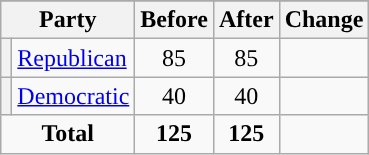<table class="wikitable" style="text-align:center;">
<tr>
</tr>
<tr>
<th colspan=2>Party</th>
<th>Before</th>
<th>After</th>
<th>Change</th>
</tr>
<tr>
<th style="background-color:"></th>
<td style="text-align:left;"><a href='#'>Republican</a></td>
<td>85</td>
<td>85</td>
<td></td>
</tr>
<tr>
<th style="background-color:"></th>
<td style="text-align:left;"><a href='#'>Democratic</a></td>
<td>40</td>
<td>40</td>
<td></td>
</tr>
<tr>
<td colspan=2><strong>Total</strong></td>
<td><strong>125</strong></td>
<td><strong>125</strong></td>
<td></td>
</tr>
</table>
